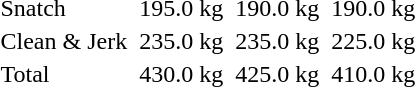<table>
<tr>
<td>Snatch</td>
<td></td>
<td>195.0 kg</td>
<td></td>
<td>190.0 kg</td>
<td></td>
<td>190.0 kg</td>
</tr>
<tr>
<td>Clean & Jerk</td>
<td></td>
<td>235.0 kg</td>
<td></td>
<td>235.0 kg</td>
<td></td>
<td>225.0 kg</td>
</tr>
<tr>
<td>Total</td>
<td></td>
<td>430.0 kg</td>
<td></td>
<td>425.0 kg</td>
<td></td>
<td>410.0 kg</td>
</tr>
</table>
